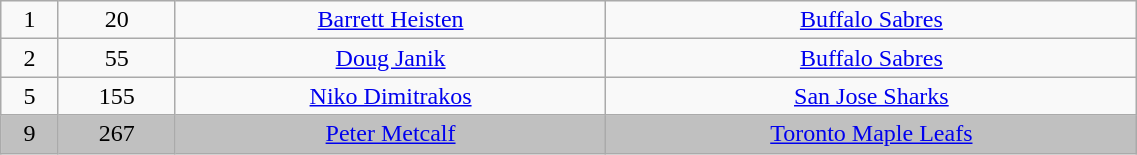<table class="wikitable" width="60%">
<tr align="center" bgcolor="">
<td>1</td>
<td>20</td>
<td><a href='#'>Barrett Heisten</a></td>
<td><a href='#'>Buffalo Sabres</a></td>
</tr>
<tr align="center" bgcolor="">
<td>2</td>
<td>55</td>
<td><a href='#'>Doug Janik</a></td>
<td><a href='#'>Buffalo Sabres</a></td>
</tr>
<tr align="center" bgcolor="">
<td>5</td>
<td>155</td>
<td><a href='#'>Niko Dimitrakos</a></td>
<td><a href='#'>San Jose Sharks</a></td>
</tr>
<tr align="center" bgcolor="C0C0C0">
<td>9</td>
<td>267</td>
<td><a href='#'>Peter Metcalf</a></td>
<td><a href='#'>Toronto Maple Leafs</a></td>
</tr>
</table>
